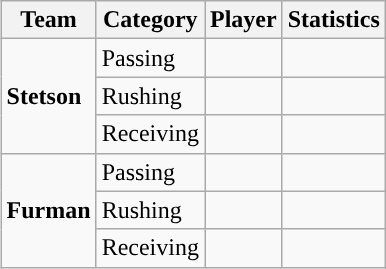<table class="wikitable" style="float: right;">
<tr>
<th>Team</th>
<th>Category</th>
<th>Player</th>
<th>Statistics</th>
</tr>
<tr>
<td rowspan=3><strong>Stetson</strong></td>
<td>Passing</td>
<td></td>
<td></td>
</tr>
<tr>
<td>Rushing</td>
<td></td>
<td></td>
</tr>
<tr>
<td>Receiving</td>
<td></td>
<td></td>
</tr>
<tr>
<td rowspan=3><strong>Furman</strong></td>
<td>Passing</td>
<td></td>
<td></td>
</tr>
<tr>
<td>Rushing</td>
<td></td>
<td></td>
</tr>
<tr>
<td>Receiving</td>
<td></td>
<td></td>
</tr>
</table>
